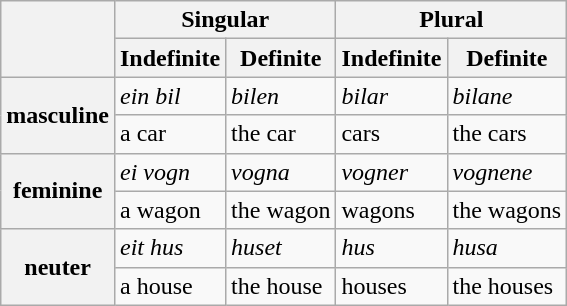<table class="wikitable">
<tr>
<th rowspan="2"></th>
<th colspan="2">Singular</th>
<th colspan="2">Plural</th>
</tr>
<tr>
<th>Indefinite</th>
<th>Definite</th>
<th>Indefinite</th>
<th>Definite</th>
</tr>
<tr>
<th rowspan="2"><strong>masculine</strong></th>
<td><em>ein bil</em></td>
<td><em>bilen</em></td>
<td><em>bilar</em></td>
<td><em>bilane</em></td>
</tr>
<tr>
<td>a car</td>
<td>the car</td>
<td>cars</td>
<td>the cars</td>
</tr>
<tr>
<th rowspan="2"><strong>feminine</strong></th>
<td><em>ei vogn</em></td>
<td><em>vogna</em></td>
<td><em>vogner</em></td>
<td><em>vognene</em></td>
</tr>
<tr>
<td>a wagon</td>
<td>the wagon</td>
<td>wagons</td>
<td>the wagons</td>
</tr>
<tr>
<th rowspan="2"><strong>neuter</strong></th>
<td><em>eit hus</em></td>
<td><em>huset</em></td>
<td><em>hus</em></td>
<td><em>husa</em></td>
</tr>
<tr>
<td>a house</td>
<td>the house</td>
<td>houses</td>
<td>the houses</td>
</tr>
</table>
